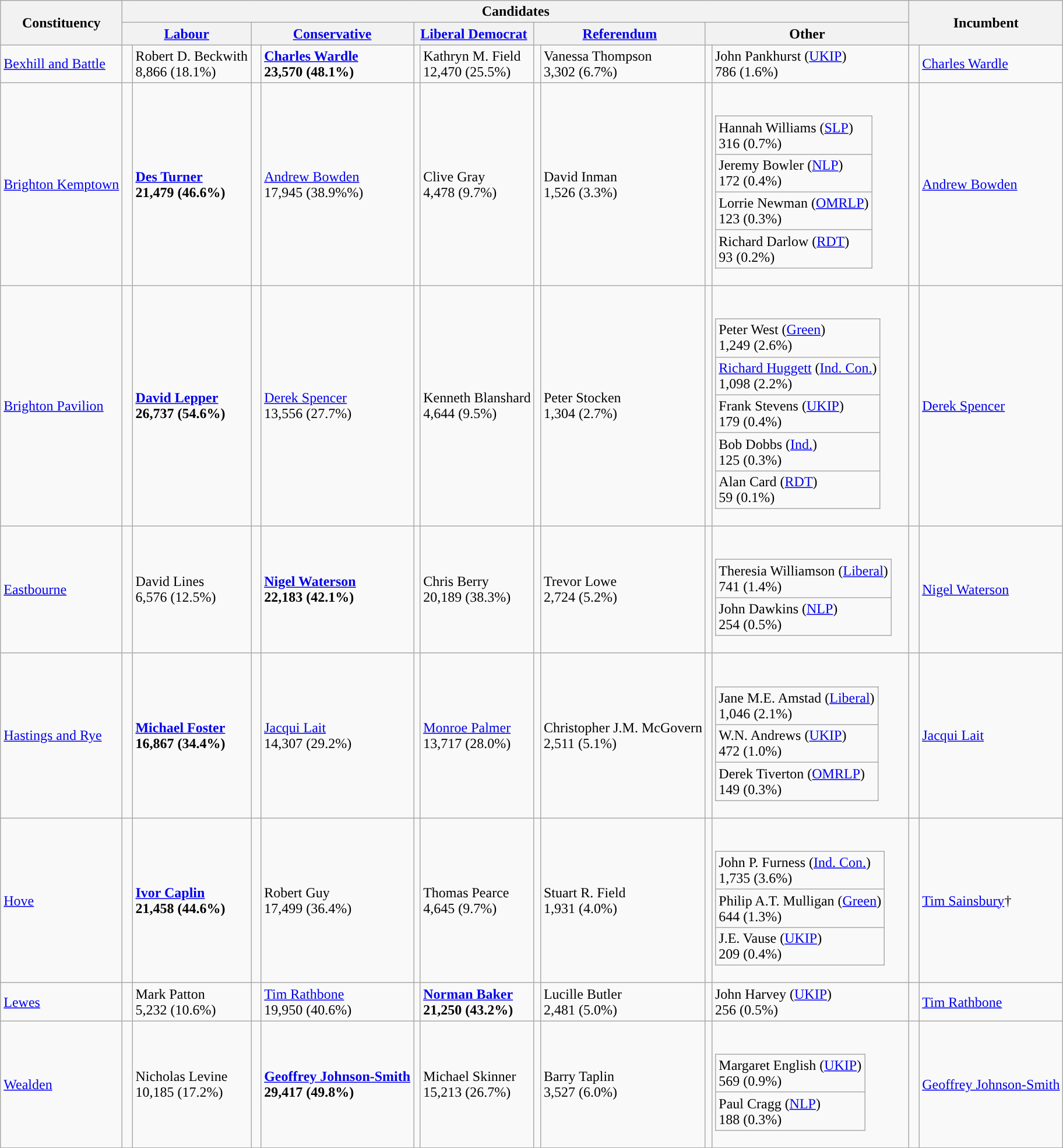<table class="wikitable">
<tr>
<th rowspan="2">Constituency</th>
<th colspan="10">Candidates</th>
<th colspan="2" rowspan="2">Incumbent</th>
</tr>
<tr>
<th colspan="2"><a href='#'>Labour</a></th>
<th colspan="2"><a href='#'>Conservative</a></th>
<th colspan="2"><a href='#'>Liberal Democrat</a></th>
<th colspan="2"><a href='#'>Referendum</a></th>
<th colspan="2">Other</th>
</tr>
<tr>
<td><a href='#'>Bexhill and Battle</a></td>
<td></td>
<td>Robert D. Beckwith<br>8,866 (18.1%)</td>
<td style="color:inherit;background:"> </td>
<td><strong><a href='#'>Charles Wardle</a></strong><br><strong>23,570 (48.1%)</strong></td>
<td></td>
<td>Kathryn M. Field<br>12,470 (25.5%)</td>
<td></td>
<td>Vanessa Thompson<br>3,302 (6.7%)</td>
<td></td>
<td>John Pankhurst (<a href='#'>UKIP</a>)<br>786 (1.6%)</td>
<td style="color:inherit;background:"> </td>
<td><a href='#'>Charles Wardle</a></td>
</tr>
<tr>
<td><a href='#'>Brighton Kemptown</a></td>
<td style="color:inherit;background:"> </td>
<td><strong><a href='#'>Des Turner</a></strong><br><strong>21,479 (46.6%)</strong></td>
<td></td>
<td><a href='#'>Andrew Bowden</a><br>17,945 (38.9%%)</td>
<td></td>
<td>Clive Gray<br>4,478 (9.7%)</td>
<td></td>
<td>David Inman<br>1,526 (3.3%)</td>
<td></td>
<td><br><table class="wikitable">
<tr>
<td>Hannah Williams (<a href='#'>SLP</a>)<br>316 (0.7%)</td>
</tr>
<tr>
<td>Jeremy Bowler (<a href='#'>NLP</a>)<br>172 (0.4%)</td>
</tr>
<tr>
<td>Lorrie Newman (<a href='#'>OMRLP</a>)<br>123 (0.3%)</td>
</tr>
<tr>
<td>Richard Darlow (<a href='#'>RDT</a>)<br>93 (0.2%)</td>
</tr>
</table>
</td>
<td style="color:inherit;background:"> </td>
<td><a href='#'>Andrew Bowden</a></td>
</tr>
<tr>
<td><a href='#'>Brighton Pavilion</a></td>
<td style="color:inherit;background:"> </td>
<td><strong><a href='#'>David Lepper</a></strong><br><strong>26,737 (54.6%)</strong></td>
<td></td>
<td><a href='#'>Derek Spencer</a><br>13,556 (27.7%)</td>
<td></td>
<td>Kenneth Blanshard<br>4,644 (9.5%)</td>
<td></td>
<td>Peter Stocken<br>1,304 (2.7%)</td>
<td></td>
<td><br><table class="wikitable">
<tr>
<td>Peter West (<a href='#'>Green</a>)<br>1,249 (2.6%)</td>
</tr>
<tr>
<td><a href='#'>Richard Huggett</a> (<a href='#'>Ind. Con.</a>)<br>1,098 (2.2%)</td>
</tr>
<tr>
<td>Frank Stevens (<a href='#'>UKIP</a>)<br>179 (0.4%)</td>
</tr>
<tr>
<td>Bob Dobbs (<a href='#'>Ind.</a>)<br>125 (0.3%)</td>
</tr>
<tr>
<td>Alan Card (<a href='#'>RDT</a>)<br>59 (0.1%)</td>
</tr>
</table>
</td>
<td style="color:inherit;background:"> </td>
<td><a href='#'>Derek Spencer</a></td>
</tr>
<tr>
<td><a href='#'>Eastbourne</a></td>
<td></td>
<td>David Lines<br>6,576 (12.5%)</td>
<td style="color:inherit;background:"> </td>
<td><strong><a href='#'>Nigel Waterson</a></strong><br><strong>22,183 (42.1%)</strong></td>
<td></td>
<td>Chris Berry<br>20,189 (38.3%)</td>
<td></td>
<td>Trevor Lowe<br>2,724 (5.2%)</td>
<td></td>
<td><br><table class="wikitable">
<tr>
<td>Theresia Williamson (<a href='#'>Liberal</a>)<br>741 (1.4%)</td>
</tr>
<tr>
<td>John Dawkins (<a href='#'>NLP</a>)<br>254 (0.5%)</td>
</tr>
</table>
</td>
<td style="color:inherit;background:"> </td>
<td><a href='#'>Nigel Waterson</a></td>
</tr>
<tr>
<td><a href='#'>Hastings and Rye</a></td>
<td style="color:inherit;background:"> </td>
<td><strong><a href='#'>Michael Foster</a></strong><br><strong>16,867 (34.4%)</strong></td>
<td></td>
<td><a href='#'>Jacqui Lait</a><br>14,307 (29.2%)</td>
<td></td>
<td><a href='#'>Monroe Palmer</a><br>13,717 (28.0%)</td>
<td></td>
<td>Christopher J.M. McGovern<br>2,511 (5.1%)</td>
<td></td>
<td><br><table class="wikitable">
<tr>
<td>Jane M.E. Amstad (<a href='#'>Liberal</a>)<br>1,046 (2.1%)</td>
</tr>
<tr>
<td>W.N. Andrews (<a href='#'>UKIP</a>)<br>472 (1.0%)</td>
</tr>
<tr>
<td>Derek Tiverton (<a href='#'>OMRLP</a>)<br>149 (0.3%)</td>
</tr>
</table>
</td>
<td style="color:inherit;background:"> </td>
<td><a href='#'>Jacqui Lait</a></td>
</tr>
<tr>
<td><a href='#'>Hove</a></td>
<td style="color:inherit;background:"> </td>
<td><strong><a href='#'>Ivor Caplin</a></strong><br><strong>21,458 (44.6%)</strong></td>
<td></td>
<td>Robert Guy<br>17,499 (36.4%)</td>
<td></td>
<td>Thomas Pearce<br>4,645 (9.7%)</td>
<td></td>
<td>Stuart R. Field<br>1,931 (4.0%)</td>
<td></td>
<td><br><table class="wikitable">
<tr>
<td>John P. Furness (<a href='#'>Ind. Con.</a>)<br>1,735 (3.6%)</td>
</tr>
<tr>
<td>Philip A.T. Mulligan (<a href='#'>Green</a>)<br>644 (1.3%)</td>
</tr>
<tr>
<td>J.E. Vause (<a href='#'>UKIP</a>)<br>209 (0.4%)</td>
</tr>
</table>
</td>
<td style="color:inherit;background:"> </td>
<td><a href='#'>Tim Sainsbury</a>†</td>
</tr>
<tr>
<td><a href='#'>Lewes</a></td>
<td></td>
<td>Mark Patton<br>5,232 (10.6%)</td>
<td></td>
<td><a href='#'>Tim Rathbone</a><br>19,950 (40.6%)</td>
<td style="color:inherit;background:"></td>
<td><strong><a href='#'>Norman Baker</a></strong><br><strong>21,250 (43.2%)</strong></td>
<td></td>
<td>Lucille Butler<br>2,481 (5.0%)</td>
<td></td>
<td>John Harvey (<a href='#'>UKIP</a>)<br>256 (0.5%)</td>
<td style="color:inherit;background:"> </td>
<td><a href='#'>Tim Rathbone</a></td>
</tr>
<tr>
<td><a href='#'>Wealden</a></td>
<td></td>
<td>Nicholas Levine<br>10,185 (17.2%)</td>
<td style="color:inherit;background:"> </td>
<td><strong><a href='#'>Geoffrey Johnson-Smith</a></strong><br><strong>29,417 (49.8%)</strong></td>
<td></td>
<td>Michael Skinner<br>15,213 (26.7%)</td>
<td></td>
<td>Barry Taplin<br>3,527 (6.0%)</td>
<td></td>
<td><br><table class="wikitable">
<tr>
<td>Margaret English (<a href='#'>UKIP</a>)<br>569 (0.9%)</td>
</tr>
<tr>
<td>Paul Cragg (<a href='#'>NLP</a>)<br>188 (0.3%)</td>
</tr>
</table>
</td>
<td style="color:inherit;background:"> </td>
<td><a href='#'>Geoffrey Johnson-Smith</a></td>
</tr>
</table>
